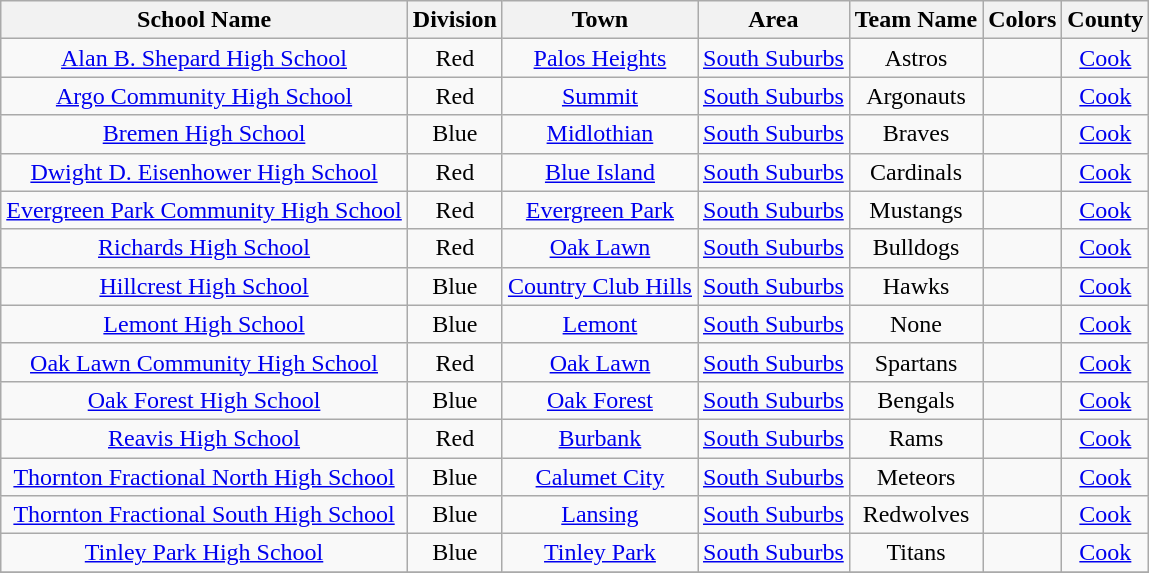<table class="wikitable sortable" style="text-align:center;">
<tr>
<th>School Name</th>
<th>Division</th>
<th>Town</th>
<th>Area</th>
<th>Team Name</th>
<th>Colors</th>
<th>County</th>
</tr>
<tr>
<td><a href='#'>Alan B. Shepard High School</a></td>
<td>Red</td>
<td><a href='#'>Palos Heights</a></td>
<td><a href='#'>South Suburbs</a></td>
<td>Astros</td>
<td> </td>
<td><a href='#'>Cook</a></td>
</tr>
<tr>
<td><a href='#'>Argo Community High School</a></td>
<td>Red</td>
<td><a href='#'>Summit</a></td>
<td><a href='#'>South Suburbs</a></td>
<td>Argonauts</td>
<td> </td>
<td><a href='#'>Cook</a></td>
</tr>
<tr>
<td><a href='#'>Bremen High School</a></td>
<td>Blue</td>
<td><a href='#'>Midlothian</a></td>
<td><a href='#'>South Suburbs</a></td>
<td>Braves</td>
<td> </td>
<td><a href='#'>Cook</a></td>
</tr>
<tr>
<td><a href='#'>Dwight D. Eisenhower High School</a></td>
<td>Red</td>
<td><a href='#'>Blue Island</a></td>
<td><a href='#'>South Suburbs</a></td>
<td>Cardinals</td>
<td> </td>
<td><a href='#'>Cook</a></td>
</tr>
<tr>
<td><a href='#'>Evergreen Park Community High School</a></td>
<td>Red</td>
<td><a href='#'>Evergreen Park</a></td>
<td><a href='#'>South Suburbs</a></td>
<td>Mustangs</td>
<td> </td>
<td><a href='#'>Cook</a></td>
</tr>
<tr>
<td><a href='#'>Richards High School</a></td>
<td>Red</td>
<td><a href='#'>Oak Lawn</a></td>
<td><a href='#'>South Suburbs</a></td>
<td>Bulldogs</td>
<td>  </td>
<td><a href='#'>Cook</a></td>
</tr>
<tr>
<td><a href='#'>Hillcrest High School</a></td>
<td>Blue</td>
<td><a href='#'>Country Club Hills</a></td>
<td><a href='#'>South Suburbs</a></td>
<td>Hawks</td>
<td>  </td>
<td><a href='#'>Cook</a></td>
</tr>
<tr>
<td><a href='#'>Lemont High School</a></td>
<td>Blue</td>
<td><a href='#'>Lemont</a></td>
<td><a href='#'>South Suburbs</a></td>
<td>None</td>
<td> </td>
<td><a href='#'>Cook</a></td>
</tr>
<tr>
<td><a href='#'>Oak Lawn Community High School</a></td>
<td>Red</td>
<td><a href='#'>Oak Lawn</a></td>
<td><a href='#'>South Suburbs</a></td>
<td>Spartans</td>
<td> </td>
<td><a href='#'>Cook</a></td>
</tr>
<tr>
<td><a href='#'>Oak Forest High School</a></td>
<td>Blue</td>
<td><a href='#'>Oak Forest</a></td>
<td><a href='#'>South Suburbs</a></td>
<td>Bengals</td>
<td> </td>
<td><a href='#'>Cook</a></td>
</tr>
<tr>
<td><a href='#'>Reavis High School</a></td>
<td>Red</td>
<td><a href='#'>Burbank</a></td>
<td><a href='#'>South Suburbs</a></td>
<td>Rams</td>
<td> </td>
<td><a href='#'>Cook</a></td>
</tr>
<tr>
<td><a href='#'>Thornton Fractional North High School</a></td>
<td>Blue</td>
<td><a href='#'>Calumet City</a></td>
<td><a href='#'>South Suburbs</a></td>
<td>Meteors</td>
<td> </td>
<td><a href='#'>Cook</a></td>
</tr>
<tr>
<td><a href='#'>Thornton Fractional South High School</a></td>
<td>Blue</td>
<td><a href='#'>Lansing</a></td>
<td><a href='#'>South Suburbs</a></td>
<td>Redwolves</td>
<td> </td>
<td><a href='#'>Cook</a></td>
</tr>
<tr>
<td><a href='#'>Tinley Park High School</a></td>
<td>Blue</td>
<td><a href='#'>Tinley Park</a></td>
<td><a href='#'>South Suburbs</a></td>
<td>Titans</td>
<td> </td>
<td><a href='#'>Cook</a></td>
</tr>
<tr>
</tr>
</table>
